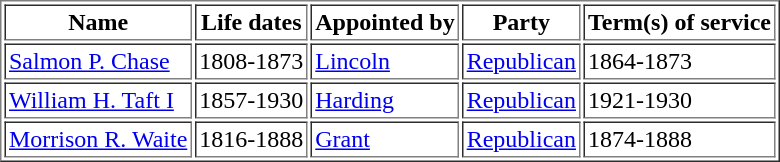<table table border="1" cellpadding="2">
<tr>
<th>Name</th>
<th>Life dates</th>
<th>Appointed by</th>
<th>Party</th>
<th>Term(s) of service</th>
</tr>
<tr>
<td><a href='#'>Salmon P. Chase</a></td>
<td>1808-1873</td>
<td><a href='#'>Lincoln</a></td>
<td><a href='#'>Republican</a></td>
<td>1864-1873</td>
</tr>
<tr>
<td><a href='#'>William H. Taft I</a></td>
<td>1857-1930</td>
<td><a href='#'>Harding</a></td>
<td><a href='#'>Republican</a></td>
<td>1921-1930</td>
</tr>
<tr>
<td><a href='#'>Morrison R. Waite</a></td>
<td>1816-1888</td>
<td><a href='#'>Grant</a></td>
<td><a href='#'>Republican</a></td>
<td>1874-1888</td>
</tr>
</table>
